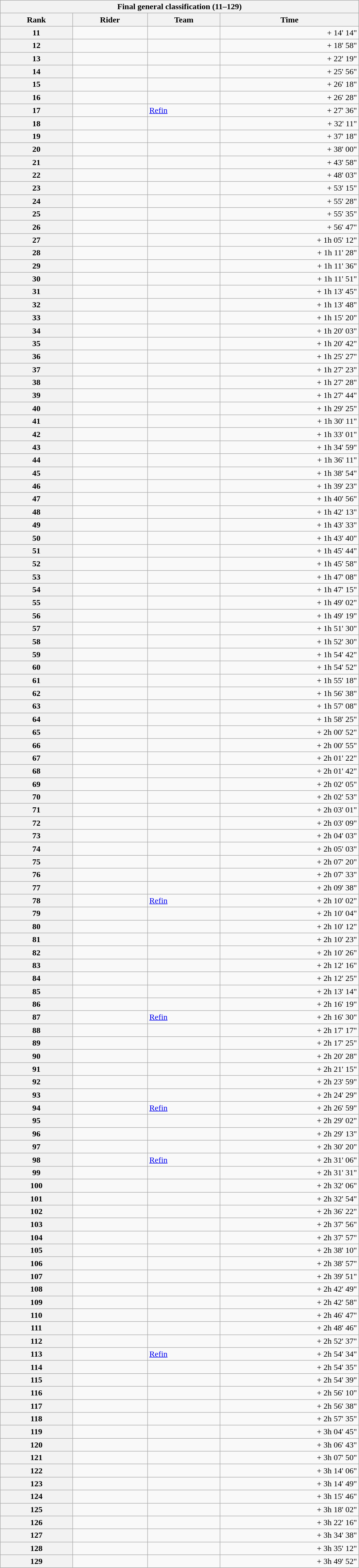<table class="collapsible collapsed wikitable" style="width:44em;margin-top:-1px;">
<tr>
<th scope="col" colspan="4">Final general classification (11–129)</th>
</tr>
<tr>
<th scope="col">Rank</th>
<th scope="col">Rider</th>
<th scope="col">Team</th>
<th scope="col">Time</th>
</tr>
<tr |->
<th scope="row">11</th>
<td></td>
<td></td>
<td style="text-align:right;">+ 14' 14"</td>
</tr>
<tr>
<th scope="row">12</th>
<td></td>
<td></td>
<td style="text-align:right;">+ 18' 58"</td>
</tr>
<tr>
<th scope="row">13</th>
<td></td>
<td></td>
<td style="text-align:right;">+ 22' 19"</td>
</tr>
<tr>
<th scope="row">14</th>
<td></td>
<td></td>
<td style="text-align:right;">+ 25' 56"</td>
</tr>
<tr>
<th scope="row">15</th>
<td></td>
<td></td>
<td style="text-align:right;">+ 26' 18"</td>
</tr>
<tr>
<th scope="row">16</th>
<td></td>
<td></td>
<td style="text-align:right;">+ 26' 28"</td>
</tr>
<tr>
<th scope="row">17</th>
<td></td>
<td><a href='#'>Refin</a></td>
<td style="text-align:right;">+ 27' 36"</td>
</tr>
<tr>
<th scope="row">18</th>
<td></td>
<td></td>
<td style="text-align:right;">+ 32' 11"</td>
</tr>
<tr>
<th scope="row">19</th>
<td></td>
<td></td>
<td style="text-align:right;">+ 37' 18"</td>
</tr>
<tr>
<th scope="row">20</th>
<td></td>
<td></td>
<td style="text-align:right;">+ 38' 00"</td>
</tr>
<tr>
<th scope="row">21</th>
<td></td>
<td></td>
<td style="text-align:right;">+ 43' 58"</td>
</tr>
<tr>
<th scope="row">22</th>
<td></td>
<td></td>
<td style="text-align:right;">+ 48' 03"</td>
</tr>
<tr>
<th scope="row">23</th>
<td></td>
<td></td>
<td style="text-align:right;">+ 53' 15"</td>
</tr>
<tr>
<th scope="row">24</th>
<td></td>
<td></td>
<td style="text-align:right;">+ 55' 28"</td>
</tr>
<tr>
<th scope="row">25</th>
<td></td>
<td></td>
<td style="text-align:right;">+ 55' 35"</td>
</tr>
<tr>
<th scope="row">26</th>
<td></td>
<td></td>
<td style="text-align:right;">+ 56' 47"</td>
</tr>
<tr>
<th scope="row">27</th>
<td></td>
<td></td>
<td style="text-align:right;">+ 1h 05' 12"</td>
</tr>
<tr>
<th scope="row">28</th>
<td></td>
<td></td>
<td style="text-align:right;">+ 1h 11' 28"</td>
</tr>
<tr>
<th scope="row">29</th>
<td></td>
<td></td>
<td style="text-align:right;">+ 1h 11' 36"</td>
</tr>
<tr>
<th scope="row">30</th>
<td></td>
<td></td>
<td style="text-align:right;">+ 1h 11' 51"</td>
</tr>
<tr>
<th scope="row">31</th>
<td></td>
<td></td>
<td style="text-align:right;">+ 1h 13' 45"</td>
</tr>
<tr>
<th scope="row">32</th>
<td></td>
<td></td>
<td style="text-align:right;">+ 1h 13' 48"</td>
</tr>
<tr>
<th scope="row">33</th>
<td></td>
<td></td>
<td style="text-align:right;">+ 1h 15' 20"</td>
</tr>
<tr>
<th scope="row">34</th>
<td></td>
<td></td>
<td style="text-align:right;">+ 1h 20' 03"</td>
</tr>
<tr>
<th scope="row">35</th>
<td></td>
<td></td>
<td style="text-align:right;">+ 1h 20' 42"</td>
</tr>
<tr>
<th scope="row">36</th>
<td></td>
<td></td>
<td style="text-align:right;">+ 1h 25' 27"</td>
</tr>
<tr>
<th scope="row">37</th>
<td></td>
<td></td>
<td style="text-align:right;">+ 1h 27' 23"</td>
</tr>
<tr>
<th scope="row">38</th>
<td></td>
<td></td>
<td style="text-align:right;">+ 1h 27' 28"</td>
</tr>
<tr>
<th scope="row">39</th>
<td></td>
<td></td>
<td style="text-align:right;">+ 1h 27' 44"</td>
</tr>
<tr>
<th scope="row">40</th>
<td></td>
<td></td>
<td style="text-align:right;">+ 1h 29' 25"</td>
</tr>
<tr>
<th scope="row">41</th>
<td></td>
<td></td>
<td style="text-align:right;">+ 1h 30' 11"</td>
</tr>
<tr>
<th scope="row">42</th>
<td></td>
<td></td>
<td style="text-align:right;">+ 1h 33' 01"</td>
</tr>
<tr>
<th scope="row">43</th>
<td></td>
<td></td>
<td style="text-align:right;">+ 1h 34' 59"</td>
</tr>
<tr>
<th scope="row">44</th>
<td></td>
<td></td>
<td style="text-align:right;">+ 1h 36' 11"</td>
</tr>
<tr>
<th scope="row">45</th>
<td></td>
<td></td>
<td style="text-align:right;">+ 1h 38' 54"</td>
</tr>
<tr>
<th scope="row">46</th>
<td></td>
<td></td>
<td style="text-align:right;">+ 1h 39' 23"</td>
</tr>
<tr>
<th scope="row">47</th>
<td></td>
<td></td>
<td style="text-align:right;">+ 1h 40' 56"</td>
</tr>
<tr>
<th scope="row">48</th>
<td></td>
<td></td>
<td style="text-align:right;">+ 1h 42' 13"</td>
</tr>
<tr>
<th scope="row">49</th>
<td></td>
<td></td>
<td style="text-align:right;">+ 1h 43' 33"</td>
</tr>
<tr>
<th scope="row">50</th>
<td></td>
<td></td>
<td style="text-align:right;">+ 1h 43' 40"</td>
</tr>
<tr>
<th scope="row">51</th>
<td></td>
<td></td>
<td style="text-align:right;">+ 1h 45' 44"</td>
</tr>
<tr>
<th scope="row">52</th>
<td></td>
<td></td>
<td style="text-align:right;">+ 1h 45' 58"</td>
</tr>
<tr>
<th scope="row">53</th>
<td></td>
<td></td>
<td style="text-align:right;">+ 1h 47' 08"</td>
</tr>
<tr>
<th scope="row">54</th>
<td></td>
<td></td>
<td style="text-align:right;">+ 1h 47' 15"</td>
</tr>
<tr>
<th scope="row">55</th>
<td></td>
<td></td>
<td style="text-align:right;">+ 1h 49' 02"</td>
</tr>
<tr>
<th scope="row">56</th>
<td></td>
<td></td>
<td style="text-align:right;">+ 1h 49' 19"</td>
</tr>
<tr>
<th scope="row">57</th>
<td></td>
<td></td>
<td style="text-align:right;">+ 1h 51' 30"</td>
</tr>
<tr>
<th scope="row">58</th>
<td></td>
<td></td>
<td style="text-align:right;">+ 1h 52' 30"</td>
</tr>
<tr>
<th scope="row">59</th>
<td></td>
<td></td>
<td style="text-align:right;">+ 1h 54' 42"</td>
</tr>
<tr>
<th scope="row">60</th>
<td></td>
<td></td>
<td style="text-align:right;">+ 1h 54' 52"</td>
</tr>
<tr>
<th scope="row">61</th>
<td></td>
<td></td>
<td style="text-align:right;">+ 1h 55' 18"</td>
</tr>
<tr>
<th scope="row">62</th>
<td></td>
<td></td>
<td style="text-align:right;">+ 1h 56' 38"</td>
</tr>
<tr>
<th scope="row">63</th>
<td></td>
<td></td>
<td style="text-align:right;">+ 1h 57' 08"</td>
</tr>
<tr>
<th scope="row">64</th>
<td></td>
<td></td>
<td style="text-align:right;">+ 1h 58' 25"</td>
</tr>
<tr>
<th scope="row">65</th>
<td></td>
<td></td>
<td style="text-align:right;">+ 2h 00' 52"</td>
</tr>
<tr>
<th scope="row">66</th>
<td></td>
<td></td>
<td style="text-align:right;">+ 2h 00' 55"</td>
</tr>
<tr>
<th scope="row">67</th>
<td></td>
<td></td>
<td style="text-align:right;">+ 2h 01' 22"</td>
</tr>
<tr>
<th scope="row">68</th>
<td></td>
<td></td>
<td style="text-align:right;">+ 2h 01' 42"</td>
</tr>
<tr>
<th scope="row">69</th>
<td></td>
<td></td>
<td style="text-align:right;">+ 2h 02' 05"</td>
</tr>
<tr>
<th scope="row">70</th>
<td></td>
<td></td>
<td style="text-align:right;">+ 2h 02' 53"</td>
</tr>
<tr>
<th scope="row">71</th>
<td></td>
<td></td>
<td style="text-align:right;">+ 2h 03' 01"</td>
</tr>
<tr>
<th scope="row">72</th>
<td></td>
<td></td>
<td style="text-align:right;">+ 2h 03' 09"</td>
</tr>
<tr>
<th scope="row">73</th>
<td></td>
<td></td>
<td style="text-align:right;">+ 2h 04' 03"</td>
</tr>
<tr>
<th scope="row">74</th>
<td></td>
<td></td>
<td style="text-align:right;">+ 2h 05' 03"</td>
</tr>
<tr>
<th scope="row">75</th>
<td></td>
<td></td>
<td style="text-align:right;">+ 2h 07' 20"</td>
</tr>
<tr>
<th scope="row">76</th>
<td></td>
<td></td>
<td style="text-align:right;">+ 2h 07' 33"</td>
</tr>
<tr>
<th scope="row">77</th>
<td></td>
<td></td>
<td style="text-align:right;">+ 2h 09' 38"</td>
</tr>
<tr>
<th scope="row">78</th>
<td></td>
<td><a href='#'>Refin</a></td>
<td style="text-align:right;">+ 2h 10' 02"</td>
</tr>
<tr>
<th scope="row">79</th>
<td></td>
<td></td>
<td style="text-align:right;">+ 2h 10' 04"</td>
</tr>
<tr>
<th scope="row">80</th>
<td></td>
<td></td>
<td style="text-align:right;">+ 2h 10' 12"</td>
</tr>
<tr>
<th scope="row">81</th>
<td></td>
<td></td>
<td style="text-align:right;">+ 2h 10' 23"</td>
</tr>
<tr>
<th scope="row">82</th>
<td> </td>
<td></td>
<td style="text-align:right;">+ 2h 10' 26"</td>
</tr>
<tr>
<th scope="row">83</th>
<td></td>
<td></td>
<td style="text-align:right;">+ 2h 12' 16"</td>
</tr>
<tr>
<th scope="row">84</th>
<td></td>
<td></td>
<td style="text-align:right;">+ 2h 12' 25"</td>
</tr>
<tr>
<th scope="row">85</th>
<td></td>
<td></td>
<td style="text-align:right;">+ 2h 13' 14"</td>
</tr>
<tr>
<th scope="row">86</th>
<td></td>
<td></td>
<td style="text-align:right;">+ 2h 16' 19"</td>
</tr>
<tr>
<th scope="row">87</th>
<td></td>
<td><a href='#'>Refin</a></td>
<td style="text-align:right;">+ 2h 16' 30"</td>
</tr>
<tr>
<th scope="row">88</th>
<td></td>
<td></td>
<td style="text-align:right;">+ 2h 17' 17"</td>
</tr>
<tr>
<th scope="row">89</th>
<td></td>
<td></td>
<td style="text-align:right;">+ 2h 17' 25"</td>
</tr>
<tr>
<th scope="row">90</th>
<td></td>
<td></td>
<td style="text-align:right;">+ 2h 20' 28"</td>
</tr>
<tr>
<th scope="row">91</th>
<td></td>
<td></td>
<td style="text-align:right;">+ 2h 21' 15"</td>
</tr>
<tr>
<th scope="row">92</th>
<td></td>
<td></td>
<td style="text-align:right;">+ 2h 23' 59"</td>
</tr>
<tr>
<th scope="row">93</th>
<td></td>
<td></td>
<td style="text-align:right;">+ 2h 24' 29"</td>
</tr>
<tr>
<th scope="row">94</th>
<td></td>
<td><a href='#'>Refin</a></td>
<td style="text-align:right;">+ 2h 26' 59"</td>
</tr>
<tr>
<th scope="row">95</th>
<td></td>
<td></td>
<td style="text-align:right;">+ 2h 29' 02"</td>
</tr>
<tr>
<th scope="row">96</th>
<td></td>
<td></td>
<td style="text-align:right;">+ 2h 29' 13"</td>
</tr>
<tr>
<th scope="row">97</th>
<td></td>
<td></td>
<td style="text-align:right;">+ 2h 30' 20"</td>
</tr>
<tr>
<th scope="row">98</th>
<td></td>
<td><a href='#'>Refin</a></td>
<td style="text-align:right;">+ 2h 31' 06"</td>
</tr>
<tr>
<th scope="row">99</th>
<td></td>
<td></td>
<td style="text-align:right;">+ 2h 31' 31"</td>
</tr>
<tr>
<th scope="row">100</th>
<td></td>
<td></td>
<td style="text-align:right;">+ 2h 32' 06"</td>
</tr>
<tr>
<th scope="row">101</th>
<td></td>
<td></td>
<td style="text-align:right;">+ 2h 32' 54"</td>
</tr>
<tr>
<th scope="row">102</th>
<td></td>
<td></td>
<td style="text-align:right;">+ 2h 36' 22"</td>
</tr>
<tr>
<th scope="row">103</th>
<td></td>
<td></td>
<td style="text-align:right;">+ 2h 37' 56"</td>
</tr>
<tr>
<th scope="row">104</th>
<td></td>
<td></td>
<td style="text-align:right;">+ 2h 37' 57"</td>
</tr>
<tr>
<th scope="row">105</th>
<td></td>
<td></td>
<td style="text-align:right;">+ 2h 38' 10"</td>
</tr>
<tr>
<th scope="row">106</th>
<td></td>
<td></td>
<td style="text-align:right;">+ 2h 38' 57"</td>
</tr>
<tr>
<th scope="row">107</th>
<td></td>
<td></td>
<td style="text-align:right;">+ 2h 39' 51"</td>
</tr>
<tr>
<th scope="row">108</th>
<td></td>
<td></td>
<td style="text-align:right;">+ 2h 42' 49"</td>
</tr>
<tr>
<th scope="row">109</th>
<td></td>
<td></td>
<td style="text-align:right;">+ 2h 42' 58"</td>
</tr>
<tr>
<th scope="row">110</th>
<td></td>
<td></td>
<td style="text-align:right;">+ 2h 46' 47"</td>
</tr>
<tr>
<th scope="row">111</th>
<td></td>
<td></td>
<td style="text-align:right;">+ 2h 48' 46"</td>
</tr>
<tr>
<th scope="row">112</th>
<td></td>
<td></td>
<td style="text-align:right;">+ 2h 52' 37"</td>
</tr>
<tr>
<th scope="row">113</th>
<td></td>
<td><a href='#'>Refin</a></td>
<td style="text-align:right;">+ 2h 54' 34"</td>
</tr>
<tr>
<th scope="row">114</th>
<td></td>
<td></td>
<td style="text-align:right;">+ 2h 54' 35"</td>
</tr>
<tr>
<th scope="row">115</th>
<td></td>
<td></td>
<td style="text-align:right;">+ 2h 54' 39"</td>
</tr>
<tr>
<th scope="row">116</th>
<td></td>
<td></td>
<td style="text-align:right;">+ 2h 56' 10"</td>
</tr>
<tr>
<th scope="row">117</th>
<td></td>
<td></td>
<td style="text-align:right;">+ 2h 56' 38"</td>
</tr>
<tr>
<th scope="row">118</th>
<td></td>
<td></td>
<td style="text-align:right;">+ 2h 57' 35"</td>
</tr>
<tr>
<th scope="row">119</th>
<td></td>
<td></td>
<td style="text-align:right;">+ 3h 04' 45"</td>
</tr>
<tr>
<th scope="row">120</th>
<td></td>
<td></td>
<td style="text-align:right;">+ 3h 06' 43"</td>
</tr>
<tr>
<th scope="row">121</th>
<td></td>
<td></td>
<td style="text-align:right;">+ 3h 07' 50"</td>
</tr>
<tr>
<th scope="row">122</th>
<td></td>
<td></td>
<td style="text-align:right;">+ 3h 14' 06"</td>
</tr>
<tr>
<th scope="row">123</th>
<td></td>
<td></td>
<td style="text-align:right;">+ 3h 14' 49"</td>
</tr>
<tr>
<th scope="row">124</th>
<td></td>
<td></td>
<td style="text-align:right;">+ 3h 15' 46"</td>
</tr>
<tr>
<th scope="row">125</th>
<td></td>
<td></td>
<td style="text-align:right;">+ 3h 18' 02"</td>
</tr>
<tr>
<th scope="row">126</th>
<td></td>
<td></td>
<td style="text-align:right;">+ 3h 22' 16"</td>
</tr>
<tr>
<th scope="row">127</th>
<td></td>
<td></td>
<td style="text-align:right;">+ 3h 34' 38"</td>
</tr>
<tr>
<th scope="row">128</th>
<td></td>
<td></td>
<td style="text-align:right;">+ 3h 35' 12"</td>
</tr>
<tr>
<th scope="row">129</th>
<td></td>
<td></td>
<td style="text-align:right;">+ 3h 49' 52"</td>
</tr>
</table>
